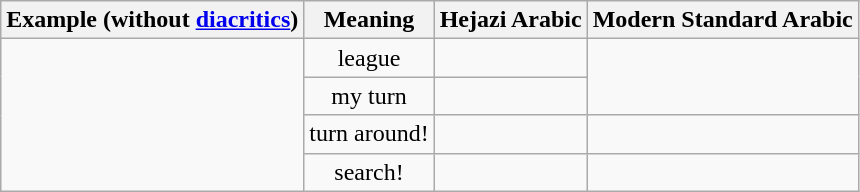<table class="wikitable" style="text-align:center">
<tr>
<th>Example (without <a href='#'>diacritics</a>)</th>
<th>Meaning</th>
<th>Hejazi Arabic</th>
<th>Modern Standard Arabic</th>
</tr>
<tr>
<td rowspan="4"></td>
<td>league</td>
<td></td>
<td rowspan="2"></td>
</tr>
<tr>
<td>my turn</td>
<td></td>
</tr>
<tr>
<td>turn around!</td>
<td></td>
<td></td>
</tr>
<tr>
<td>search!</td>
<td></td>
<td></td>
</tr>
</table>
